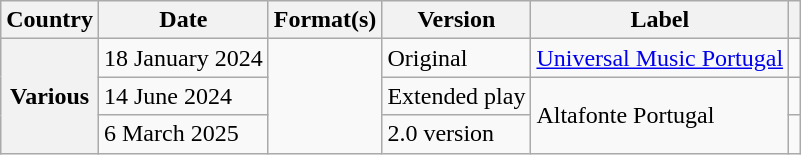<table class="wikitable plainrowheaders">
<tr>
<th scope="col">Country</th>
<th scope="col">Date</th>
<th scope="col">Format(s)</th>
<th scope="col">Version</th>
<th scope="col">Label</th>
<th scope="col"></th>
</tr>
<tr>
<th scope="row" rowspan="3">Various</th>
<td>18 January 2024</td>
<td rowspan="3"></td>
<td>Original</td>
<td><a href='#'>Universal Music Portugal</a></td>
<td align="center"></td>
</tr>
<tr>
<td>14 June 2024</td>
<td>Extended play</td>
<td rowspan="2">Altafonte Portugal</td>
<td align="center"></td>
</tr>
<tr>
<td>6 March 2025</td>
<td>2.0 version</td>
<td align="center"></td>
</tr>
</table>
